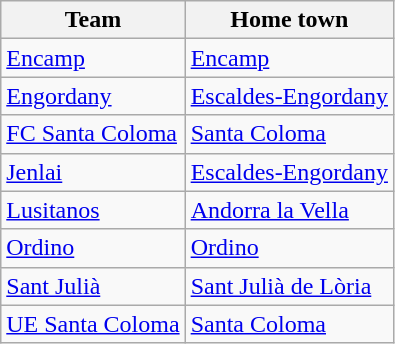<table class="wikitable sortable">
<tr>
<th>Team</th>
<th>Home town</th>
</tr>
<tr>
<td><a href='#'>Encamp</a></td>
<td><a href='#'>Encamp</a></td>
</tr>
<tr>
<td><a href='#'>Engordany</a></td>
<td><a href='#'>Escaldes-Engordany</a></td>
</tr>
<tr>
<td><a href='#'>FC Santa Coloma</a></td>
<td><a href='#'>Santa Coloma</a></td>
</tr>
<tr>
<td><a href='#'>Jenlai</a></td>
<td><a href='#'>Escaldes-Engordany</a></td>
</tr>
<tr>
<td><a href='#'>Lusitanos</a></td>
<td><a href='#'>Andorra la Vella</a></td>
</tr>
<tr>
<td><a href='#'>Ordino</a></td>
<td><a href='#'>Ordino</a></td>
</tr>
<tr>
<td><a href='#'>Sant Julià</a></td>
<td><a href='#'>Sant Julià de Lòria</a></td>
</tr>
<tr>
<td><a href='#'>UE Santa Coloma</a></td>
<td><a href='#'>Santa Coloma</a></td>
</tr>
</table>
